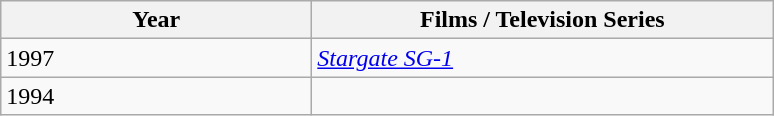<table class="wikitable sortable">
<tr>
<th scope="col" style="width: 200px;">Year</th>
<th scope="col" style="width: 300px;">Films / Television Series</th>
</tr>
<tr>
<td>1997</td>
<td><em><a href='#'>Stargate SG-1</a></em></td>
</tr>
<tr>
<td>1994</td>
<td><em></em></td>
</tr>
</table>
